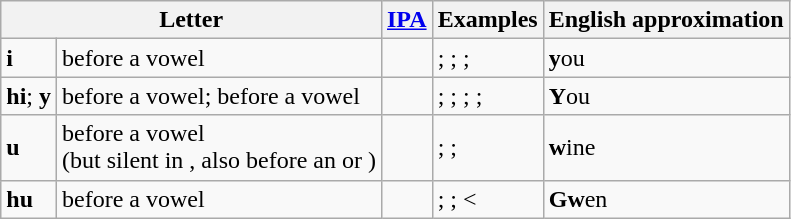<table class="wikitable">
<tr>
<th colspan="2">Letter</th>
<th><a href='#'>IPA</a></th>
<th>Examples</th>
<th>English approximation</th>
</tr>
<tr>
<td><strong>i</strong></td>
<td> before a vowel</td>
<td style="text-align:center;"><big></big></td>
<td>; ; ; </td>
<td><strong>y</strong>ou</td>
</tr>
<tr>
<td><strong>hi</strong>; <strong>y</strong></td>
<td> before a vowel;  before a vowel</td>
<td style="text-align:center;"><big></big></td>
<td>; ; ; ; </td>
<td><strong>Y</strong>ou</td>
</tr>
<tr>
<td><strong>u</strong></td>
<td> before a vowel<br>(but silent in , also  before an  or )</td>
<td style="text-align:center;"><big></big></td>
<td>; ; </td>
<td><strong>w</strong>ine</td>
</tr>
<tr>
<td><strong>hu</strong></td>
<td> before a vowel</td>
<td style="text-align:center;"><big></big></td>
<td>; ; <</td>
<td><strong>Gw</strong>en</td>
</tr>
</table>
